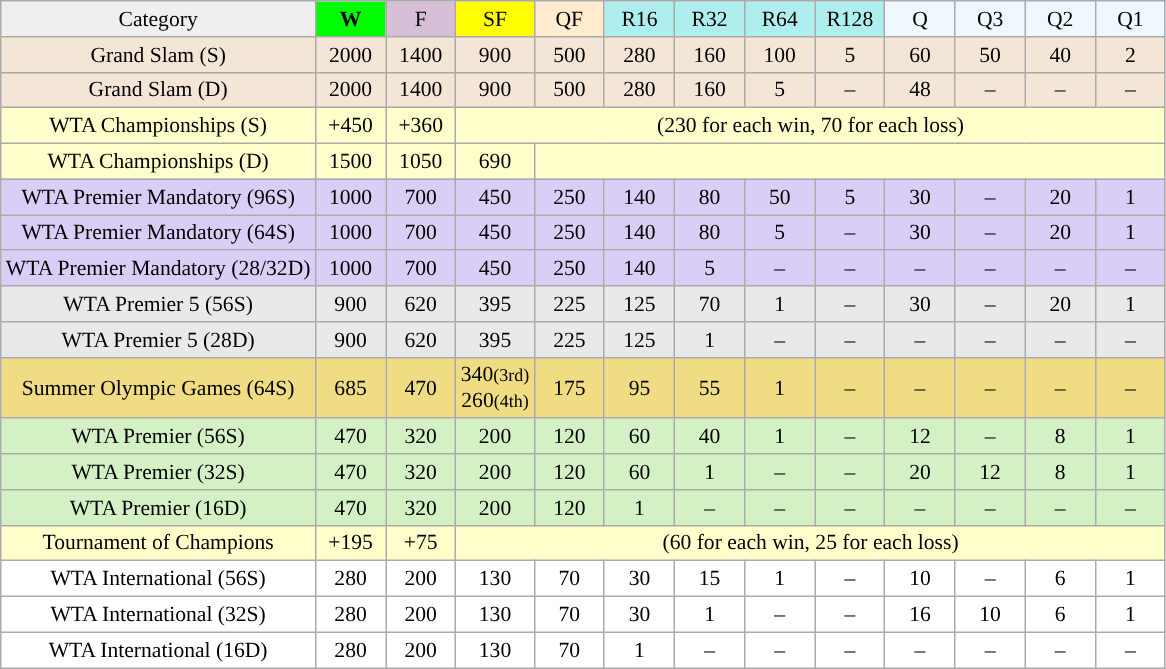<table class="wikitable" style="font-size:90%">
<tr align=center>
<td style="background:#efefef;">Category</td>
<td style="width:40px; background:lime;"><strong>W</strong></td>
<td style="width:40px; background:thistle;">F</td>
<td style="width:40px; background:#ff0;">SF</td>
<td style="width:40px; background:#ffebcd;">QF</td>
<td style="width:40px; background:#afeeee;">R16</td>
<td style="width:40px; background:#afeeee;">R32</td>
<td style="width:40px; background:#afeeee;">R64</td>
<td style="width:40px; background:#afeeee;">R128</td>
<td style="width:40px; background:#f0f8ff;">Q</td>
<td style="width:40px; background:#f0f8ff;">Q3</td>
<td style="width:40px; background:#f0f8ff;">Q2</td>
<td style="width:40px; background:#f0f8ff;">Q1</td>
</tr>
<tr style="text-align:center; background:#F3E6D7;">
<td>Grand Slam (S)</td>
<td>2000</td>
<td>1400</td>
<td>900</td>
<td>500</td>
<td>280</td>
<td>160</td>
<td>100</td>
<td>5</td>
<td>60</td>
<td>50</td>
<td>40</td>
<td>2</td>
</tr>
<tr style="text-align:center; background:#F3E6D7;">
<td>Grand Slam (D)</td>
<td>2000</td>
<td>1400</td>
<td>900</td>
<td>500</td>
<td>280</td>
<td>160</td>
<td>5</td>
<td>–</td>
<td>48</td>
<td>–</td>
<td>–</td>
<td>–</td>
</tr>
<tr style="text-align:center; background:#ffc;">
<td>WTA Championships (S)</td>
<td>+450</td>
<td>+360</td>
<td colspan="10" style="text-align:center">(230 for each win, 70 for each loss)</td>
</tr>
<tr style="text-align:center; background:#ffc;">
<td>WTA Championships (D)</td>
<td>1500</td>
<td>1050</td>
<td>690</td>
<td colspan="9" style="text-align:center"></td>
</tr>
<tr style="text-align:center; background:#d8cef6;">
<td>WTA Premier Mandatory (96S)</td>
<td>1000</td>
<td>700</td>
<td>450</td>
<td>250</td>
<td>140</td>
<td>80</td>
<td>50</td>
<td>5</td>
<td>30</td>
<td>–</td>
<td>20</td>
<td>1</td>
</tr>
<tr style="text-align:center; background:#d8cef6;">
<td>WTA Premier Mandatory (64S)</td>
<td>1000</td>
<td>700</td>
<td>450</td>
<td>250</td>
<td>140</td>
<td>80</td>
<td>5</td>
<td>–</td>
<td>30</td>
<td>–</td>
<td>20</td>
<td>1</td>
</tr>
<tr style="text-align:center; background:#d8cef6;">
<td>WTA Premier Mandatory (28/32D)</td>
<td>1000</td>
<td>700</td>
<td>450</td>
<td>250</td>
<td>140</td>
<td>5</td>
<td>–</td>
<td>–</td>
<td>–</td>
<td>–</td>
<td>–</td>
<td>–</td>
</tr>
<tr style="text-align:center; background:#E9E9E9;">
<td>WTA Premier 5 (56S)</td>
<td>900</td>
<td>620</td>
<td>395</td>
<td>225</td>
<td>125</td>
<td>70</td>
<td>1</td>
<td>–</td>
<td>30</td>
<td>–</td>
<td>20</td>
<td>1</td>
</tr>
<tr style="text-align:center; background:#E9E9E9;">
<td>WTA Premier 5 (28D)</td>
<td>900</td>
<td>620</td>
<td>395</td>
<td>225</td>
<td>125</td>
<td>1</td>
<td>–</td>
<td>–</td>
<td>–</td>
<td>–</td>
<td>–</td>
<td>–</td>
</tr>
<tr style="text-align:center; background:#f0dc82;">
<td>Summer Olympic Games (64S)</td>
<td>685</td>
<td>470</td>
<td>340<small>(3rd)</small> 260<small>(4th)</small></td>
<td>175</td>
<td>95</td>
<td>55</td>
<td>1</td>
<td>–</td>
<td>–</td>
<td>–</td>
<td>–</td>
<td>–</td>
</tr>
<tr style="text-align:center; background:#D4F1C5;">
<td>WTA Premier (56S)</td>
<td>470</td>
<td>320</td>
<td>200</td>
<td>120</td>
<td>60</td>
<td>40</td>
<td>1</td>
<td>–</td>
<td>12</td>
<td>–</td>
<td>8</td>
<td>1</td>
</tr>
<tr style="text-align:center; background:#D4F1C5;">
<td>WTA Premier (32S)</td>
<td>470</td>
<td>320</td>
<td>200</td>
<td>120</td>
<td>60</td>
<td>1</td>
<td>–</td>
<td>–</td>
<td>20</td>
<td>12</td>
<td>8</td>
<td>1</td>
</tr>
<tr style="text-align:center; background:#D4F1C5;">
<td>WTA Premier (16D)</td>
<td>470</td>
<td>320</td>
<td>200</td>
<td>120</td>
<td>1</td>
<td>–</td>
<td>–</td>
<td>–</td>
<td>–</td>
<td>–</td>
<td>–</td>
<td>–</td>
</tr>
<tr style="text-align:center; background:#ffc;">
<td>Tournament of Champions</td>
<td>+195</td>
<td>+75</td>
<td colspan="10" style="text-align:center">(60 for each win, 25 for each loss)</td>
</tr>
<tr style="text-align:center; background:#fff;">
<td>WTA International (56S)</td>
<td>280</td>
<td>200</td>
<td>130</td>
<td>70</td>
<td>30</td>
<td>15</td>
<td>1</td>
<td>–</td>
<td>10</td>
<td>–</td>
<td>6</td>
<td>1</td>
</tr>
<tr style="text-align:center; background:#fff;">
<td>WTA International (32S)</td>
<td>280</td>
<td>200</td>
<td>130</td>
<td>70</td>
<td>30</td>
<td>1</td>
<td>–</td>
<td>–</td>
<td>16</td>
<td>10</td>
<td>6</td>
<td>1</td>
</tr>
<tr style="text-align:center; background:#fff;">
<td>WTA International (16D)</td>
<td>280</td>
<td>200</td>
<td>130</td>
<td>70</td>
<td>1</td>
<td>–</td>
<td>–</td>
<td>–</td>
<td>–</td>
<td>–</td>
<td>–</td>
<td>–</td>
</tr>
</table>
